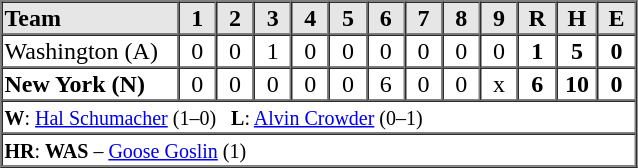<table border=1 cellspacing=0 width=425 style="margin-left:3em;">
<tr style="text-align:center; background-color:#e6e6e6;">
<th align=left width=125>Team</th>
<th width=25>1</th>
<th width=25>2</th>
<th width=25>3</th>
<th width=25>4</th>
<th width=25>5</th>
<th width=25>6</th>
<th width=25>7</th>
<th width=25>8</th>
<th width=25>9</th>
<th width=25>R</th>
<th width=25>H</th>
<th width=25>E</th>
</tr>
<tr style="text-align:center;">
<td align=left>Washington (A)</td>
<td>0</td>
<td>0</td>
<td>1</td>
<td>0</td>
<td>0</td>
<td>0</td>
<td>0</td>
<td>0</td>
<td>0</td>
<td><strong>1</strong></td>
<td><strong>5</strong></td>
<td><strong>0</strong></td>
</tr>
<tr style="text-align:center;">
<td align=left><strong>New York (N)</strong></td>
<td>0</td>
<td>0</td>
<td>0</td>
<td>0</td>
<td>0</td>
<td>6</td>
<td>0</td>
<td>0</td>
<td>x</td>
<td><strong>6</strong></td>
<td><strong>10</strong></td>
<td><strong>0</strong></td>
</tr>
<tr style="text-align:left;">
<td colspan=13><small><strong>W</strong>: <a href='#'>Hal Schumacher</a> (1–0)   <strong>L</strong>: <a href='#'>Alvin Crowder</a> (0–1)</small></td>
</tr>
<tr style="text-align:left;">
<td colspan=13><small><strong>HR</strong>: <strong>WAS</strong> – <a href='#'>Goose Goslin</a> (1)</small></td>
</tr>
</table>
